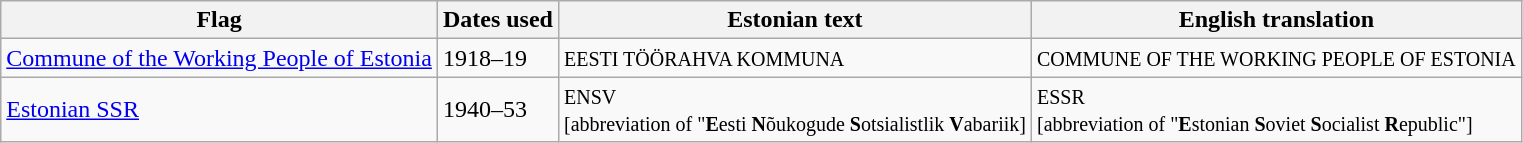<table class="wikitable sortable noresize">
<tr>
<th>Flag</th>
<th>Dates used</th>
<th>Estonian text</th>
<th>English translation</th>
</tr>
<tr>
<td> <a href='#'>Commune of the Working People of Estonia</a></td>
<td>1918–19</td>
<td><small>EESTI TÖÖRAHVA KOMMUNA</small></td>
<td><small>COMMUNE OF THE WORKING PEOPLE OF ESTONIA</small></td>
</tr>
<tr>
<td> <a href='#'>Estonian SSR</a></td>
<td>1940–53</td>
<td><small>ENSV<br>[abbreviation of "<strong>E</strong>esti <strong>N</strong>õukogude <strong>S</strong>otsialistlik <strong>V</strong>abariik]</small></td>
<td><small>ESSR<br>[abbreviation of "<strong>E</strong>stonian <strong>S</strong>oviet <strong>S</strong>ocialist <strong>R</strong>epublic"]</small></td>
</tr>
</table>
